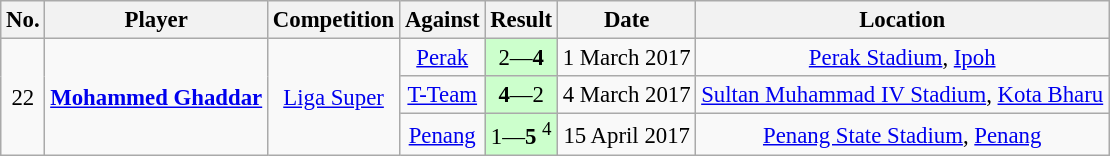<table class="wikitable sortable" style="font-size: 95%; text-align: center;">
<tr>
<th>No.</th>
<th>Player</th>
<th>Competition</th>
<th>Against</th>
<th>Result</th>
<th>Date</th>
<th>Location</th>
</tr>
<tr>
<td rowspan=3>22</td>
<td rowspan=3> <strong><a href='#'>Mohammed Ghaddar</a></strong></td>
<td rowspan=3><a href='#'>Liga Super</a></td>
<td><a href='#'>Perak</a></td>
<td align=center style="background-color:#ccffcc">2—<strong>4</strong></td>
<td>1 March 2017</td>
<td><a href='#'>Perak Stadium</a>, <a href='#'>Ipoh</a></td>
</tr>
<tr>
<td><a href='#'>T-Team</a></td>
<td align=center style="background-color:#ccffcc"><strong>4</strong>—2</td>
<td>4 March 2017</td>
<td><a href='#'>Sultan Muhammad IV Stadium</a>, <a href='#'>Kota Bharu</a></td>
</tr>
<tr>
<td><a href='#'>Penang</a></td>
<td align=center style="background-color:#ccffcc">1—<strong>5</strong> <sup>4</sup></td>
<td>15 April 2017</td>
<td><a href='#'>Penang State Stadium</a>, <a href='#'>Penang</a></td>
</tr>
</table>
